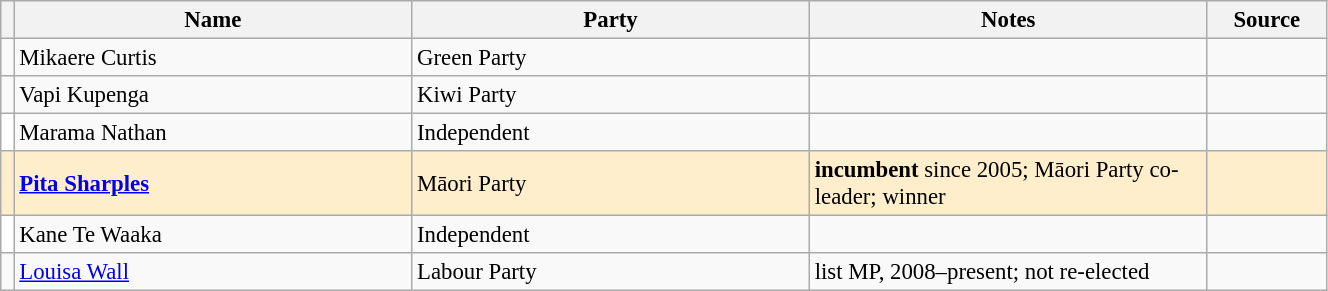<table class="wikitable" width="70%" style="font-size:95%;">
<tr>
<th width=1%></th>
<th width=30%>Name</th>
<th width=30%>Party</th>
<th width=30%>Notes</th>
<th width=9%>Source</th>
</tr>
<tr -->
<td bgcolor=></td>
<td>Mikaere Curtis</td>
<td>Green Party</td>
<td></td>
<td></td>
</tr>
<tr -->
<td bgcolor=></td>
<td>Vapi Kupenga</td>
<td>Kiwi Party</td>
<td></td>
<td></td>
</tr>
<tr -->
<td bgcolor=white></td>
<td>Marama Nathan</td>
<td>Independent</td>
<td></td>
<td></td>
</tr>
<tr ---- bgcolor=#FFEECC>
<td bgcolor=></td>
<td><strong><a href='#'>Pita Sharples</a></strong></td>
<td>Māori Party</td>
<td><strong>incumbent</strong> since 2005; Māori Party co-leader; winner</td>
<td></td>
</tr>
<tr -->
<td bgcolor=white></td>
<td>Kane Te Waaka</td>
<td>Independent</td>
<td></td>
<td></td>
</tr>
<tr -->
<td bgcolor=></td>
<td><a href='#'>Louisa Wall</a></td>
<td>Labour Party</td>
<td>list MP, 2008–present; not re-elected</td>
<td></td>
</tr>
</table>
